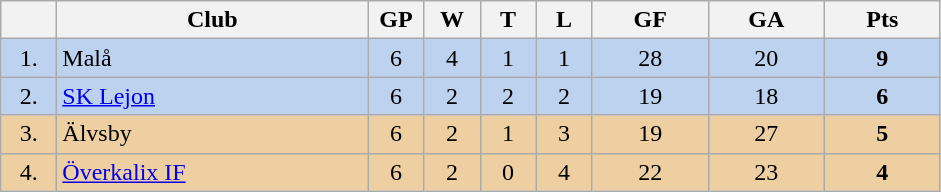<table class="wikitable">
<tr>
<th width="30"></th>
<th width="200">Club</th>
<th width="30">GP</th>
<th width="30">W</th>
<th width="30">T</th>
<th width="30">L</th>
<th width="70">GF</th>
<th width="70">GA</th>
<th width="70">Pts</th>
</tr>
<tr bgcolor="#BCD2EE" align="center">
<td>1.</td>
<td align="left">Malå</td>
<td>6</td>
<td>4</td>
<td>1</td>
<td>1</td>
<td>28</td>
<td>20</td>
<td><strong>9</strong></td>
</tr>
<tr bgcolor="#BCD2EE" align="center">
<td>2.</td>
<td align="left"><a href='#'>SK Lejon</a></td>
<td>6</td>
<td>2</td>
<td>2</td>
<td>2</td>
<td>19</td>
<td>18</td>
<td><strong>6</strong></td>
</tr>
<tr bgcolor="#EECFA1" align="center">
<td>3.</td>
<td align="left">Älvsby</td>
<td>6</td>
<td>2</td>
<td>1</td>
<td>3</td>
<td>19</td>
<td>27</td>
<td><strong>5</strong></td>
</tr>
<tr bgcolor="#EECFA1" align="center">
<td>4.</td>
<td align="left"><a href='#'>Överkalix IF</a></td>
<td>6</td>
<td>2</td>
<td>0</td>
<td>4</td>
<td>22</td>
<td>23</td>
<td><strong>4</strong></td>
</tr>
</table>
